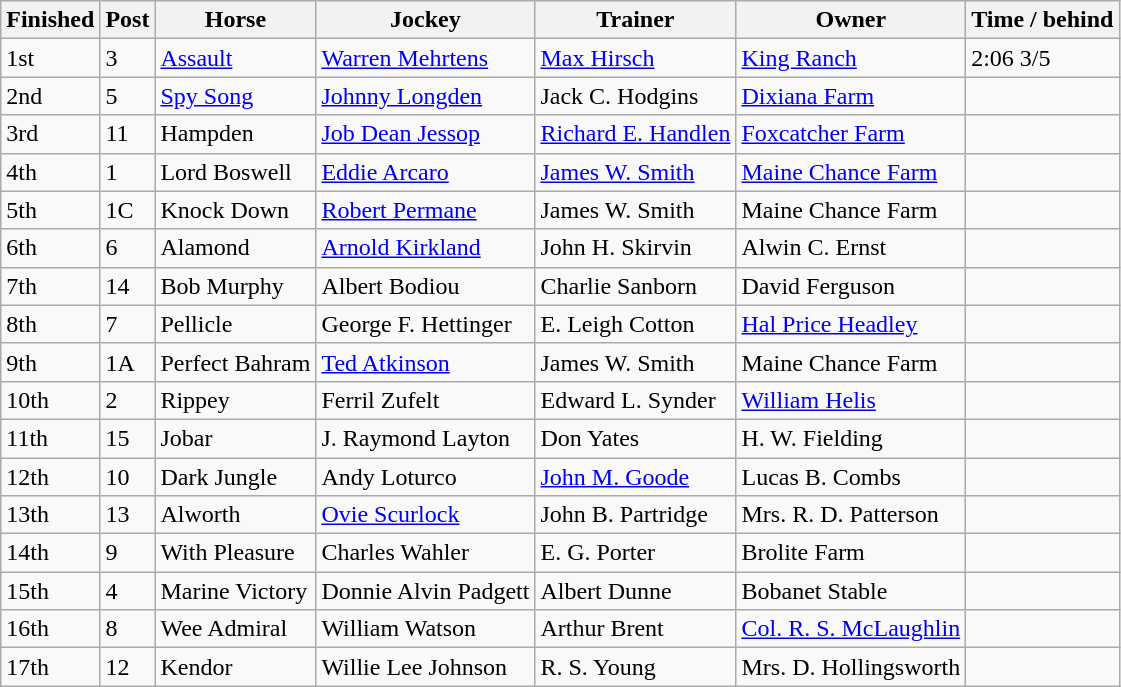<table class="wikitable">
<tr>
<th>Finished</th>
<th>Post</th>
<th>Horse</th>
<th>Jockey</th>
<th>Trainer</th>
<th>Owner</th>
<th>Time / behind</th>
</tr>
<tr>
<td>1st</td>
<td>3</td>
<td><a href='#'>Assault</a></td>
<td><a href='#'>Warren Mehrtens</a></td>
<td><a href='#'>Max Hirsch</a></td>
<td><a href='#'>King Ranch</a></td>
<td>2:06 3/5</td>
</tr>
<tr>
<td>2nd</td>
<td>5</td>
<td><a href='#'>Spy Song</a></td>
<td><a href='#'>Johnny Longden</a></td>
<td>Jack C. Hodgins</td>
<td><a href='#'>Dixiana Farm</a></td>
<td></td>
</tr>
<tr>
<td>3rd</td>
<td>11</td>
<td>Hampden</td>
<td><a href='#'>Job Dean Jessop</a></td>
<td><a href='#'>Richard E. Handlen</a></td>
<td><a href='#'>Foxcatcher Farm</a></td>
<td></td>
</tr>
<tr>
<td>4th</td>
<td>1</td>
<td>Lord Boswell</td>
<td><a href='#'>Eddie Arcaro</a></td>
<td><a href='#'>James W. Smith</a></td>
<td><a href='#'>Maine Chance Farm</a></td>
<td></td>
</tr>
<tr>
<td>5th</td>
<td>1C</td>
<td>Knock Down</td>
<td><a href='#'>Robert Permane</a></td>
<td>James W. Smith</td>
<td>Maine Chance Farm</td>
<td></td>
</tr>
<tr>
<td>6th</td>
<td>6</td>
<td>Alamond</td>
<td><a href='#'>Arnold Kirkland</a></td>
<td>John H. Skirvin</td>
<td>Alwin C. Ernst</td>
<td></td>
</tr>
<tr>
<td>7th</td>
<td>14</td>
<td>Bob Murphy</td>
<td>Albert Bodiou</td>
<td>Charlie Sanborn</td>
<td>David Ferguson</td>
<td></td>
</tr>
<tr>
<td>8th</td>
<td>7</td>
<td>Pellicle</td>
<td>George F. Hettinger</td>
<td>E. Leigh Cotton</td>
<td><a href='#'>Hal Price Headley</a></td>
<td></td>
</tr>
<tr>
<td>9th</td>
<td>1A</td>
<td>Perfect Bahram</td>
<td><a href='#'>Ted Atkinson</a></td>
<td>James W. Smith</td>
<td>Maine Chance Farm</td>
<td></td>
</tr>
<tr>
<td>10th</td>
<td>2</td>
<td>Rippey</td>
<td>Ferril Zufelt</td>
<td>Edward L. Synder</td>
<td><a href='#'>William Helis</a></td>
<td></td>
</tr>
<tr>
<td>11th</td>
<td>15</td>
<td>Jobar</td>
<td>J. Raymond Layton</td>
<td>Don Yates</td>
<td>H. W. Fielding</td>
<td></td>
</tr>
<tr>
<td>12th</td>
<td>10</td>
<td>Dark Jungle</td>
<td>Andy Loturco</td>
<td><a href='#'>John M. Goode</a></td>
<td>Lucas B. Combs</td>
<td></td>
</tr>
<tr>
<td>13th</td>
<td>13</td>
<td>Alworth</td>
<td><a href='#'>Ovie Scurlock</a></td>
<td>John B. Partridge</td>
<td>Mrs. R. D. Patterson</td>
<td></td>
</tr>
<tr>
<td>14th</td>
<td>9</td>
<td>With Pleasure</td>
<td>Charles Wahler</td>
<td>E. G. Porter</td>
<td>Brolite Farm</td>
<td></td>
</tr>
<tr>
<td>15th</td>
<td>4</td>
<td>Marine Victory</td>
<td>Donnie Alvin Padgett</td>
<td>Albert Dunne</td>
<td>Bobanet Stable</td>
<td></td>
</tr>
<tr>
<td>16th</td>
<td>8</td>
<td>Wee Admiral</td>
<td>William Watson</td>
<td>Arthur Brent</td>
<td><a href='#'>Col. R. S. McLaughlin</a></td>
<td></td>
</tr>
<tr>
<td>17th</td>
<td>12</td>
<td>Kendor</td>
<td>Willie Lee Johnson</td>
<td>R. S. Young</td>
<td>Mrs. D. Hollingsworth</td>
<td></td>
</tr>
</table>
